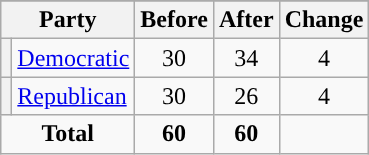<table class="wikitable" style="text-align:center;">
<tr>
</tr>
<tr>
<th colspan=2>Party</th>
<th>Before</th>
<th>After</th>
<th>Change</th>
</tr>
<tr>
<th style="background-color:"></th>
<td style="text-align:left;"><a href='#'>Democratic</a></td>
<td>30</td>
<td>34</td>
<td> 4</td>
</tr>
<tr>
<th style="background-color:"></th>
<td style="text-align:left;"><a href='#'>Republican</a></td>
<td>30</td>
<td>26</td>
<td> 4</td>
</tr>
<tr>
<td colspan=2><strong>Total</strong></td>
<td><strong>60</strong></td>
<td><strong>60</strong></td>
<td></td>
</tr>
</table>
